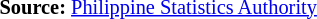<table style="font-size:85%;" '|>
<tr>
<td><br><p>
<strong>Source:</strong> <a href='#'>Philippine Statistics Authority</a>
</p></td>
</tr>
</table>
